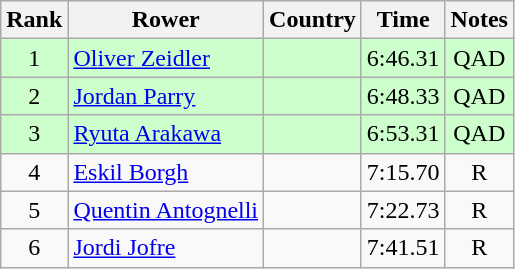<table class="wikitable" style="text-align:center">
<tr>
<th>Rank</th>
<th>Rower</th>
<th>Country</th>
<th>Time</th>
<th>Notes</th>
</tr>
<tr bgcolor=ccffcc>
<td>1</td>
<td align="left"><a href='#'>Oliver Zeidler</a></td>
<td align="left"></td>
<td>6:46.31</td>
<td>QAD</td>
</tr>
<tr bgcolor=ccffcc>
<td>2</td>
<td align="left"><a href='#'>Jordan Parry</a></td>
<td align="left"></td>
<td>6:48.33</td>
<td>QAD</td>
</tr>
<tr bgcolor=ccffcc>
<td>3</td>
<td align="left"><a href='#'>Ryuta Arakawa</a></td>
<td align="left"></td>
<td>6:53.31</td>
<td>QAD</td>
</tr>
<tr>
<td>4</td>
<td align="left"><a href='#'>Eskil Borgh</a></td>
<td align="left"></td>
<td>7:15.70</td>
<td>R</td>
</tr>
<tr>
<td>5</td>
<td align="left"><a href='#'>Quentin Antognelli</a></td>
<td align="left"></td>
<td>7:22.73</td>
<td>R</td>
</tr>
<tr>
<td>6</td>
<td align="left"><a href='#'>Jordi Jofre</a></td>
<td align="left"></td>
<td>7:41.51</td>
<td>R</td>
</tr>
</table>
